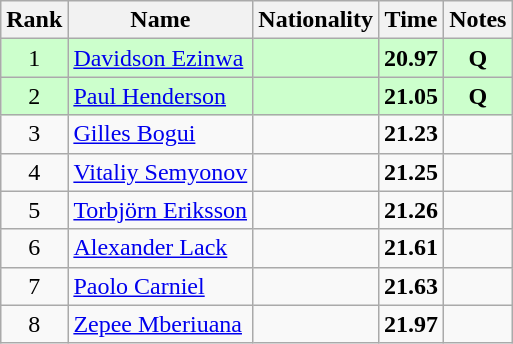<table class="wikitable sortable" style="text-align:center">
<tr>
<th>Rank</th>
<th>Name</th>
<th>Nationality</th>
<th>Time</th>
<th>Notes</th>
</tr>
<tr bgcolor=ccffcc>
<td>1</td>
<td align=left><a href='#'>Davidson Ezinwa</a></td>
<td align=left></td>
<td><strong>20.97</strong></td>
<td><strong>Q</strong></td>
</tr>
<tr bgcolor=ccffcc>
<td>2</td>
<td align=left><a href='#'>Paul Henderson</a></td>
<td align=left></td>
<td><strong>21.05</strong></td>
<td><strong>Q</strong></td>
</tr>
<tr>
<td>3</td>
<td align=left><a href='#'>Gilles Bogui</a></td>
<td align=left></td>
<td><strong>21.23</strong></td>
<td></td>
</tr>
<tr>
<td>4</td>
<td align=left><a href='#'>Vitaliy Semyonov</a></td>
<td align=left></td>
<td><strong>21.25</strong></td>
<td></td>
</tr>
<tr>
<td>5</td>
<td align=left><a href='#'>Torbjörn Eriksson</a></td>
<td align=left></td>
<td><strong>21.26</strong></td>
<td></td>
</tr>
<tr>
<td>6</td>
<td align=left><a href='#'>Alexander Lack</a></td>
<td align=left></td>
<td><strong>21.61</strong></td>
<td></td>
</tr>
<tr>
<td>7</td>
<td align=left><a href='#'>Paolo Carniel</a></td>
<td align=left></td>
<td><strong>21.63</strong></td>
<td></td>
</tr>
<tr>
<td>8</td>
<td align=left><a href='#'>Zepee Mberiuana</a></td>
<td align=left></td>
<td><strong>21.97</strong></td>
<td></td>
</tr>
</table>
